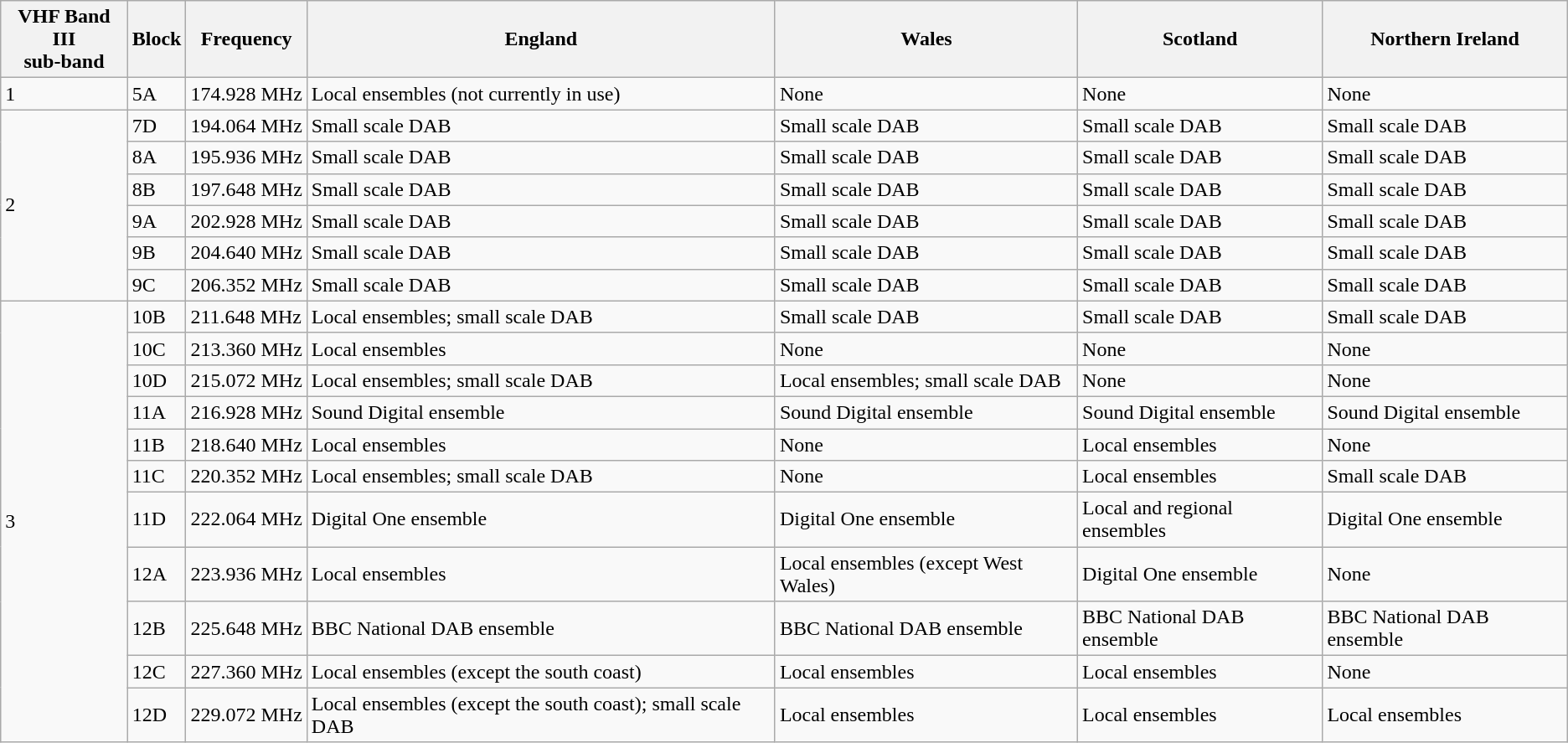<table class="wikitable sortable">
<tr>
<th>VHF Band III<br>sub-band</th>
<th>Block</th>
<th>Frequency</th>
<th>England</th>
<th>Wales</th>
<th>Scotland</th>
<th>Northern Ireland</th>
</tr>
<tr>
<td>1</td>
<td>5A</td>
<td>174.928 MHz</td>
<td>Local ensembles (not currently in use)</td>
<td>None</td>
<td>None</td>
<td>None</td>
</tr>
<tr>
<td rowspan="6">2</td>
<td>7D</td>
<td>194.064 MHz</td>
<td>Small scale DAB</td>
<td>Small scale DAB</td>
<td>Small scale DAB</td>
<td>Small scale DAB</td>
</tr>
<tr>
<td>8A</td>
<td>195.936 MHz</td>
<td>Small scale DAB</td>
<td>Small scale DAB</td>
<td>Small scale DAB</td>
<td>Small scale DAB</td>
</tr>
<tr>
<td>8B</td>
<td>197.648 MHz</td>
<td>Small scale DAB</td>
<td>Small scale DAB</td>
<td>Small scale DAB</td>
<td>Small scale DAB</td>
</tr>
<tr>
<td>9A</td>
<td>202.928 MHz</td>
<td>Small scale DAB</td>
<td>Small scale DAB</td>
<td>Small scale DAB</td>
<td>Small scale DAB</td>
</tr>
<tr>
<td>9B</td>
<td>204.640 MHz</td>
<td>Small scale DAB</td>
<td>Small scale DAB</td>
<td>Small scale DAB</td>
<td>Small scale DAB</td>
</tr>
<tr>
<td>9C</td>
<td>206.352 MHz</td>
<td>Small scale DAB</td>
<td>Small scale DAB</td>
<td>Small scale DAB</td>
<td>Small scale DAB</td>
</tr>
<tr>
<td rowspan="11">3</td>
<td>10B</td>
<td>211.648 MHz</td>
<td>Local ensembles; small scale DAB</td>
<td>Small scale DAB</td>
<td>Small scale DAB</td>
<td>Small scale DAB</td>
</tr>
<tr>
<td>10C</td>
<td>213.360 MHz</td>
<td>Local ensembles</td>
<td>None</td>
<td>None</td>
<td>None</td>
</tr>
<tr>
<td>10D</td>
<td>215.072 MHz</td>
<td>Local ensembles; small scale DAB</td>
<td>Local ensembles; small scale DAB</td>
<td>None</td>
<td>None</td>
</tr>
<tr>
<td>11A</td>
<td>216.928 MHz</td>
<td>Sound Digital ensemble</td>
<td>Sound Digital ensemble</td>
<td>Sound Digital ensemble</td>
<td>Sound Digital ensemble</td>
</tr>
<tr>
<td>11B</td>
<td>218.640 MHz</td>
<td>Local ensembles</td>
<td>None</td>
<td>Local ensembles</td>
<td>None</td>
</tr>
<tr>
<td>11C</td>
<td>220.352 MHz</td>
<td>Local ensembles; small scale DAB</td>
<td>None</td>
<td>Local ensembles</td>
<td>Small scale DAB</td>
</tr>
<tr>
<td>11D</td>
<td>222.064 MHz</td>
<td>Digital One ensemble</td>
<td>Digital One ensemble</td>
<td>Local and regional ensembles</td>
<td>Digital One ensemble</td>
</tr>
<tr>
<td>12A</td>
<td>223.936 MHz</td>
<td>Local ensembles</td>
<td>Local ensembles (except West Wales)</td>
<td>Digital One ensemble</td>
<td>None</td>
</tr>
<tr>
<td>12B</td>
<td>225.648 MHz</td>
<td>BBC National DAB ensemble</td>
<td>BBC National DAB ensemble</td>
<td>BBC National DAB ensemble</td>
<td>BBC National DAB ensemble</td>
</tr>
<tr>
<td>12C</td>
<td>227.360 MHz</td>
<td>Local ensembles (except the south coast)</td>
<td>Local ensembles</td>
<td>Local ensembles</td>
<td>None</td>
</tr>
<tr>
<td>12D</td>
<td>229.072 MHz</td>
<td>Local ensembles (except the south coast); small scale DAB</td>
<td>Local ensembles</td>
<td>Local ensembles</td>
<td>Local ensembles</td>
</tr>
</table>
